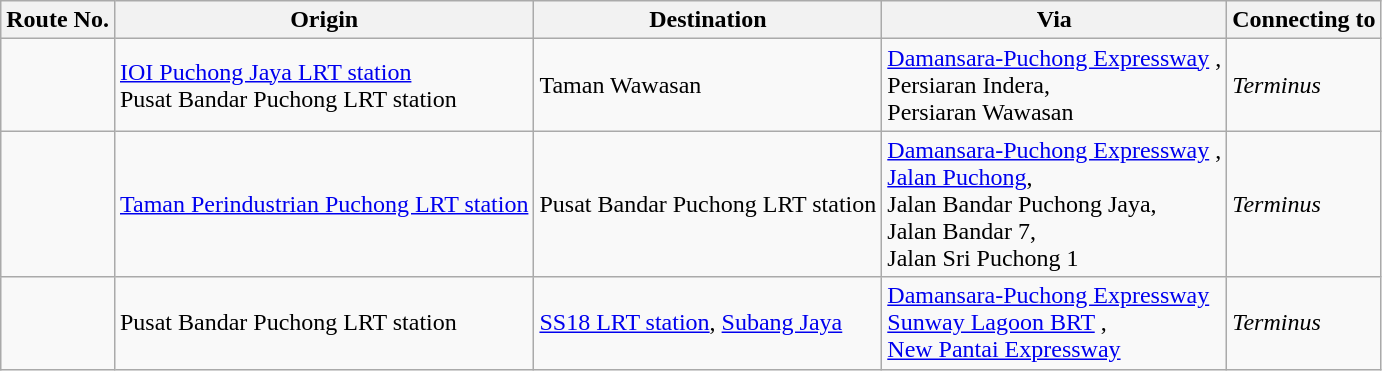<table class="wikitable">
<tr>
<th>Route No.</th>
<th>Origin</th>
<th>Destination</th>
<th>Via</th>
<th>Connecting to</th>
</tr>
<tr>
<td><strong></strong> </td>
<td> <a href='#'>IOI Puchong Jaya LRT station</a> <br> Pusat Bandar Puchong LRT station</td>
<td>Taman Wawasan</td>
<td><a href='#'>Damansara-Puchong Expressway</a> ,<br>Persiaran Indera,<br>Persiaran Wawasan</td>
<td><em>Terminus</em></td>
</tr>
<tr>
<td><strong></strong> </td>
<td> <a href='#'>Taman Perindustrian Puchong LRT station</a></td>
<td> Pusat Bandar Puchong LRT station</td>
<td><a href='#'>Damansara-Puchong Expressway</a> ,<br><a href='#'>Jalan Puchong</a>,<br>Jalan Bandar Puchong Jaya,<br>Jalan Bandar 7,<br>Jalan Sri Puchong 1</td>
<td><em>Terminus</em></td>
</tr>
<tr>
<td><strong></strong> </td>
<td> Pusat Bandar Puchong LRT station</td>
<td> <a href='#'>SS18 LRT station</a>, <a href='#'>Subang Jaya</a></td>
<td><a href='#'>Damansara-Puchong Expressway</a> <br> <a href='#'>Sunway Lagoon BRT</a> ,<br><a href='#'>New Pantai Expressway</a></td>
<td><em>Terminus</em></td>
</tr>
</table>
